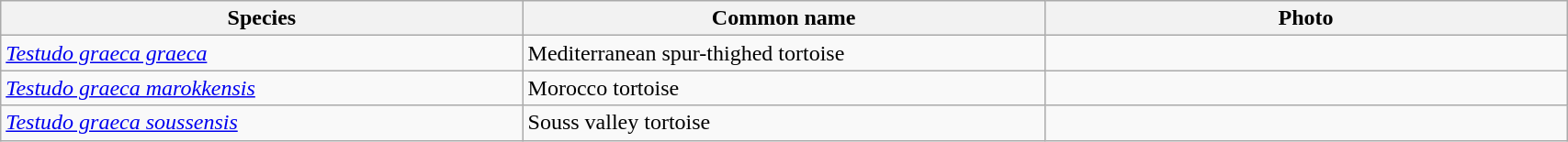<table width=90% class="wikitable">
<tr>
<th width=25%>Species</th>
<th width=25%>Common name</th>
<th width=25%>Photo</th>
</tr>
<tr>
<td><em><a href='#'>Testudo graeca graeca</a></em></td>
<td>Mediterranean spur-thighed tortoise</td>
<td></td>
</tr>
<tr>
<td><em><a href='#'>Testudo graeca marokkensis</a></em></td>
<td>Morocco tortoise</td>
<td></td>
</tr>
<tr>
<td><em><a href='#'>Testudo graeca soussensis</a></em></td>
<td>Souss valley tortoise</td>
<td></td>
</tr>
</table>
